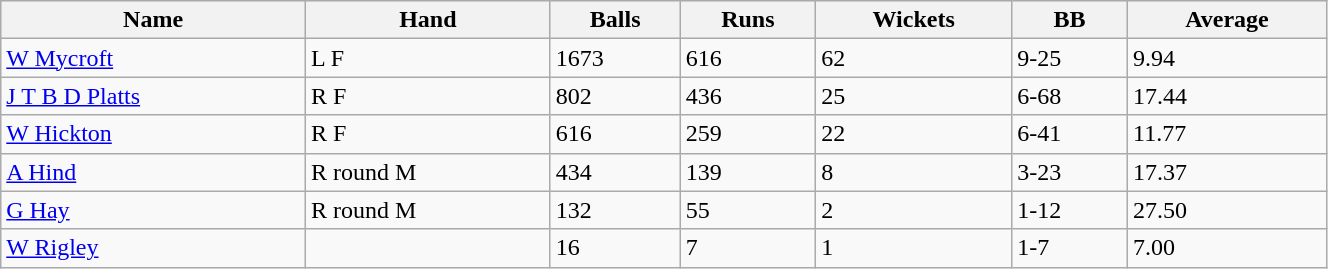<table class="wikitable sortable" width="70%">
<tr bgcolor="#efefef">
<th>Name</th>
<th>Hand</th>
<th>Balls</th>
<th>Runs</th>
<th>Wickets</th>
<th>BB</th>
<th>Average</th>
</tr>
<tr>
<td><a href='#'>W Mycroft</a></td>
<td>L F</td>
<td>1673</td>
<td>616</td>
<td>62</td>
<td>9-25</td>
<td>9.94</td>
</tr>
<tr>
<td><a href='#'>J T B D Platts</a></td>
<td>R F</td>
<td>802</td>
<td>436</td>
<td>25</td>
<td>6-68</td>
<td>17.44</td>
</tr>
<tr>
<td><a href='#'>W Hickton</a></td>
<td>R F</td>
<td>616</td>
<td>259</td>
<td>22</td>
<td>6-41</td>
<td>11.77</td>
</tr>
<tr>
<td><a href='#'>A Hind</a></td>
<td>R round M</td>
<td>434</td>
<td>139</td>
<td>8</td>
<td>3-23</td>
<td>17.37</td>
</tr>
<tr>
<td><a href='#'>G Hay</a></td>
<td>R round M</td>
<td>132</td>
<td>55</td>
<td>2</td>
<td>1-12</td>
<td>27.50</td>
</tr>
<tr>
<td><a href='#'>W Rigley</a></td>
<td></td>
<td>16</td>
<td>7</td>
<td>1</td>
<td>1-7</td>
<td>7.00</td>
</tr>
</table>
